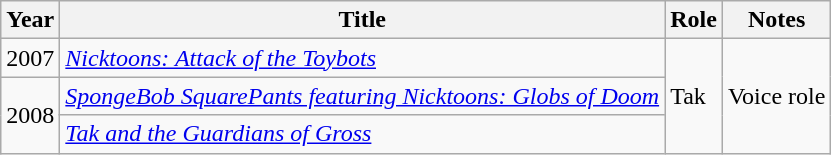<table class="wikitable sortable">
<tr>
<th>Year</th>
<th>Title</th>
<th>Role</th>
<th class="unsortable">Notes</th>
</tr>
<tr>
<td>2007</td>
<td><em><a href='#'>Nicktoons: Attack of the Toybots</a></em></td>
<td rowspan="3">Tak</td>
<td rowspan="3">Voice role</td>
</tr>
<tr>
<td rowspan="2">2008</td>
<td><em><a href='#'>SpongeBob SquarePants featuring Nicktoons: Globs of Doom</a></em></td>
</tr>
<tr>
<td><em><a href='#'>Tak and the Guardians of Gross</a></em></td>
</tr>
</table>
